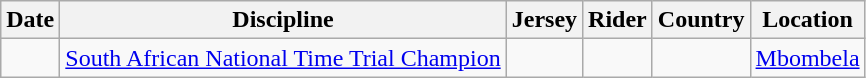<table class="wikitable">
<tr>
<th>Date</th>
<th>Discipline</th>
<th>Jersey</th>
<th>Rider</th>
<th>Country</th>
<th>Location</th>
</tr>
<tr>
<td></td>
<td><a href='#'>South African National Time Trial Champion</a></td>
<td></td>
<td></td>
<td></td>
<td><a href='#'>Mbombela</a></td>
</tr>
</table>
